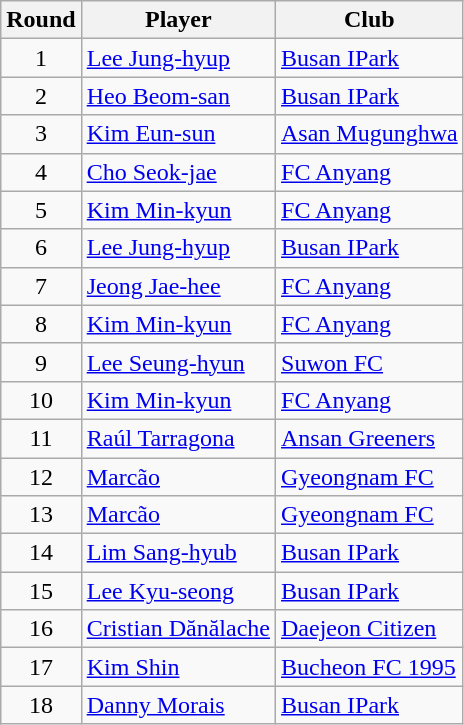<table class="wikitable">
<tr>
<th>Round</th>
<th>Player</th>
<th>Club</th>
</tr>
<tr>
<td align=center>1</td>
<td> <a href='#'>Lee Jung-hyup</a></td>
<td><a href='#'>Busan IPark</a></td>
</tr>
<tr>
<td align=center>2</td>
<td> <a href='#'>Heo Beom-san</a></td>
<td><a href='#'>Busan IPark</a></td>
</tr>
<tr>
<td align=center>3</td>
<td> <a href='#'>Kim Eun-sun</a></td>
<td><a href='#'>Asan Mugunghwa</a></td>
</tr>
<tr>
<td align=center>4</td>
<td> <a href='#'>Cho Seok-jae</a></td>
<td><a href='#'>FC Anyang</a></td>
</tr>
<tr>
<td align=center>5</td>
<td> <a href='#'>Kim Min-kyun</a></td>
<td><a href='#'>FC Anyang</a></td>
</tr>
<tr>
<td align=center>6</td>
<td> <a href='#'>Lee Jung-hyup</a></td>
<td><a href='#'>Busan IPark</a></td>
</tr>
<tr>
<td align=center>7</td>
<td> <a href='#'>Jeong Jae-hee</a></td>
<td><a href='#'>FC Anyang</a></td>
</tr>
<tr>
<td align=center>8</td>
<td> <a href='#'>Kim Min-kyun</a></td>
<td><a href='#'>FC Anyang</a></td>
</tr>
<tr>
<td align=center>9</td>
<td> <a href='#'>Lee Seung-hyun</a></td>
<td><a href='#'>Suwon FC</a></td>
</tr>
<tr>
<td align=center>10</td>
<td> <a href='#'>Kim Min-kyun</a></td>
<td><a href='#'>FC Anyang</a></td>
</tr>
<tr>
<td align=center>11</td>
<td> <a href='#'>Raúl Tarragona</a></td>
<td><a href='#'>Ansan Greeners</a></td>
</tr>
<tr>
<td align=center>12</td>
<td> <a href='#'>Marcão</a></td>
<td><a href='#'>Gyeongnam FC</a></td>
</tr>
<tr>
<td align=center>13</td>
<td> <a href='#'>Marcão</a></td>
<td><a href='#'>Gyeongnam FC</a></td>
</tr>
<tr>
<td align=center>14</td>
<td> <a href='#'>Lim Sang-hyub</a></td>
<td><a href='#'>Busan IPark</a></td>
</tr>
<tr>
<td align=center>15</td>
<td> <a href='#'>Lee Kyu-seong</a></td>
<td><a href='#'>Busan IPark</a></td>
</tr>
<tr>
<td align=center>16</td>
<td> <a href='#'>Cristian Dănălache</a></td>
<td><a href='#'>Daejeon Citizen</a></td>
</tr>
<tr>
<td align=center>17</td>
<td> <a href='#'>Kim Shin</a></td>
<td><a href='#'>Bucheon FC 1995</a></td>
</tr>
<tr>
<td align=center>18</td>
<td> <a href='#'>Danny Morais</a></td>
<td><a href='#'>Busan IPark</a></td>
</tr>
</table>
